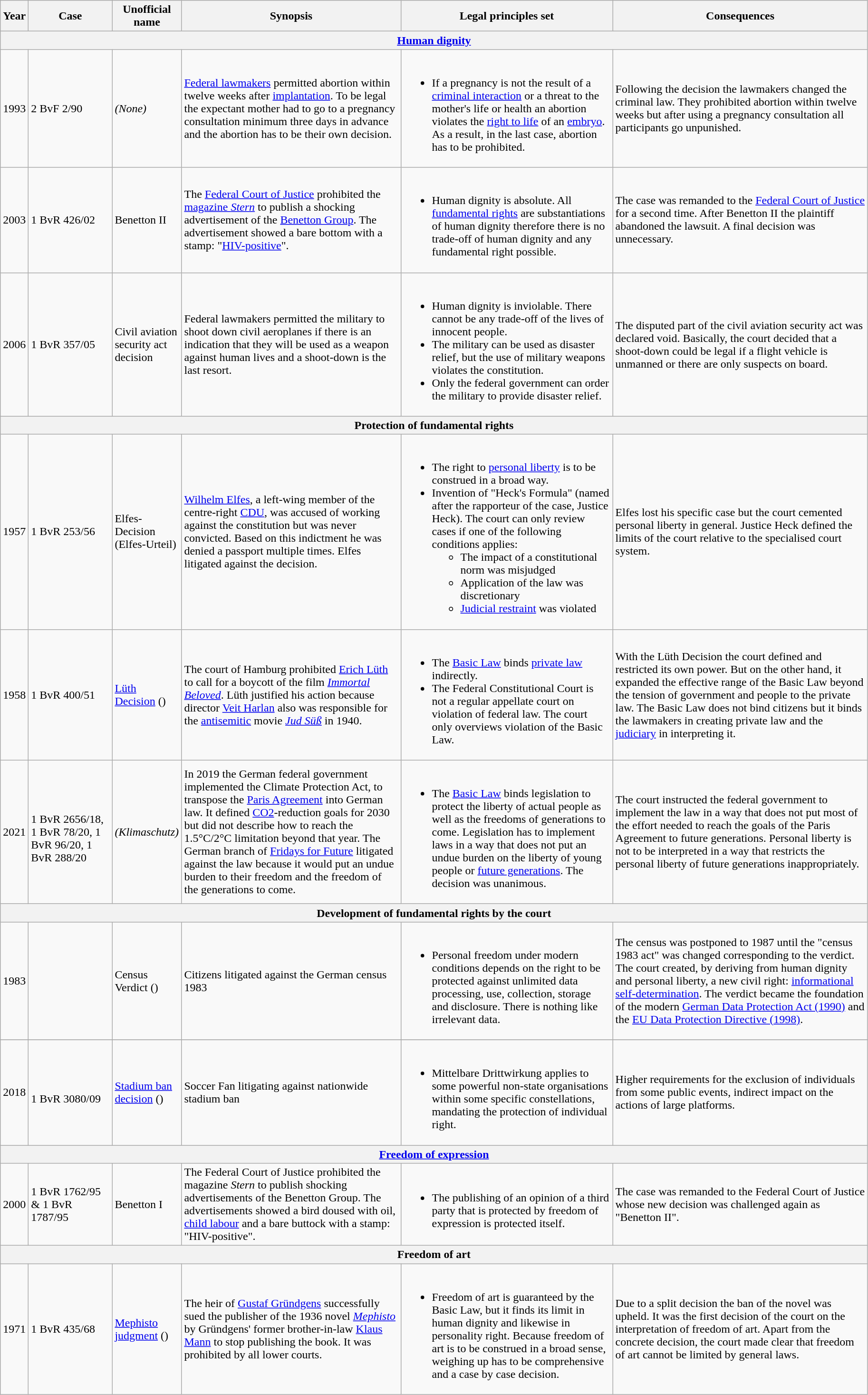<table class="wikitable">
<tr>
<th width="30">Year</th>
<th width="110">Case</th>
<th width="90">Unofficial name</th>
<th width="300">Synopsis</th>
<th width="290">Legal principles set</th>
<th width="350">Consequences</th>
</tr>
<tr>
<th colspan="6"><a href='#'>Human dignity</a></th>
</tr>
<tr>
<td>1993</td>
<td>2 BvF 2/90</td>
<td><em>(None)</em></td>
<td><a href='#'>Federal lawmakers</a> permitted abortion within twelve weeks after <a href='#'>implantation</a>. To be legal the expectant mother had to go to a pregnancy consultation minimum three days in advance and the abortion has to be their own decision.</td>
<td><br><ul><li>If a pregnancy is not the result of a <a href='#'>criminal interaction</a> or a threat to the mother's life or health an abortion violates the <a href='#'>right to life</a> of an <a href='#'>embryo</a>. As a result, in the last case, abortion has to be prohibited.</li></ul></td>
<td>Following the decision the lawmakers changed the criminal law. They prohibited abortion within twelve weeks but after using a pregnancy consultation all participants go unpunished.</td>
</tr>
<tr>
<td>2003</td>
<td>1 BvR 426/02</td>
<td>Benetton II</td>
<td>The <a href='#'>Federal Court of Justice</a> prohibited the <a href='#'>magazine <em>Stern</em></a> to publish a shocking advertisement of the <a href='#'>Benetton Group</a>. The advertisement showed a bare bottom with a stamp: "<a href='#'>HIV-positive</a>".</td>
<td><br><ul><li>Human dignity is absolute. All <a href='#'>fundamental rights</a> are substantiations of human dignity therefore there is no trade-off of human dignity and any fundamental right possible.</li></ul></td>
<td>The case was remanded to the <a href='#'>Federal Court of Justice</a> for a second time. After Benetton II the plaintiff abandoned the lawsuit. A final decision was unnecessary.</td>
</tr>
<tr>
<td>2006</td>
<td>1 BvR 357/05</td>
<td>Civil aviation security act decision</td>
<td>Federal lawmakers permitted the military to shoot down civil aeroplanes if there is an indication that they will be used as a weapon against human lives and a shoot-down is the last resort.</td>
<td><br><ul><li>Human dignity is inviolable. There cannot be any trade-off of the lives of innocent people.</li><li>The military can be used as disaster relief, but the use of military weapons violates the constitution.</li><li>Only the federal government can order the military to provide disaster relief.</li></ul></td>
<td>The disputed part of the civil aviation security act was declared void. Basically, the court decided that a shoot-down could be legal if a flight vehicle is unmanned or there are only suspects on board.</td>
</tr>
<tr>
<th colspan="6">Protection of fundamental rights</th>
</tr>
<tr>
<td>1957</td>
<td>1 BvR 253/56</td>
<td>Elfes-Decision (Elfes-Urteil)</td>
<td><a href='#'>Wilhelm Elfes</a>, a left-wing member of the centre-right <a href='#'>CDU</a>, was accused of working against the constitution but was never convicted. Based on this indictment he was denied a passport multiple times. Elfes litigated against the decision.</td>
<td><br><ul><li>The right to <a href='#'>personal liberty</a> is to be construed in a broad way.</li><li>Invention of "Heck's Formula" (named after the rapporteur of the case, Justice Heck). The court can only review cases if one of the following conditions applies:<ul><li>The impact of a constitutional norm was misjudged</li><li>Application of the law was discretionary</li><li><a href='#'>Judicial restraint</a> was violated</li></ul></li></ul></td>
<td>Elfes lost his specific case but the court cemented personal liberty in general. Justice Heck defined the limits of the court relative to the specialised court system.</td>
</tr>
<tr>
<td>1958</td>
<td>1 BvR 400/51</td>
<td><a href='#'>Lüth Decision</a> ()</td>
<td>The court of Hamburg prohibited <a href='#'>Erich Lüth</a> to call for a boycott of the film <a href='#'><em>Immortal Beloved</em></a>. Lüth justified his action because director <a href='#'>Veit Harlan</a> also was responsible for the <a href='#'>antisemitic</a> movie <a href='#'><em>Jud Süß</em></a> in 1940.</td>
<td><br><ul><li>The <a href='#'>Basic Law</a> binds <a href='#'>private law</a> indirectly.</li><li>The Federal Constitutional Court is not a regular appellate court on violation of federal law. The court only overviews violation of the Basic Law.</li></ul></td>
<td>With the Lüth Decision the court defined and restricted its own power. But on the other hand, it expanded the effective range of the Basic Law beyond the tension of government and people to the private law. The Basic Law does not bind citizens but it binds the lawmakers in creating private law and the <a href='#'>judiciary</a> in interpreting it.</td>
</tr>
<tr>
<td>2021</td>
<td {{plainlist><br>1 BvR 2656/18,
1 BvR   78/20,
1 BvR   96/20,
1 BvR  288/20</td>
<td><em>(Klimaschutz)</em></td>
<td>In 2019 the German federal government implemented the Climate Protection Act, to transpose the <a href='#'>Paris Agreement</a> into German law. It defined <a href='#'>CO2</a>-reduction goals for 2030 but did not describe how to reach the 1.5°C/2°C limitation beyond that year. The German branch of <a href='#'>Fridays for Future</a> litigated against the law because it would put an undue burden to their freedom and the freedom of the generations to come.</td>
<td><br><ul><li>The <a href='#'>Basic Law</a> binds legislation to protect the liberty of actual people as well as the freedoms of generations to come. Legislation has to implement laws in a way that does not put an undue burden on the liberty of young people or <a href='#'>future generations</a>. The decision was unanimous.</li></ul></td>
<td>The court instructed the federal government to implement the law in a way that does not put most of the effort needed to reach the goals of the Paris Agreement to future generations. Personal liberty is not to be interpreted in a way that restricts the personal liberty of future generations inappropriately.</td>
</tr>
<tr>
<th colspan="6">Development of fundamental rights by the court</th>
</tr>
<tr>
<td>1983</td>
<td></td>
<td>Census Verdict ()</td>
<td>Citizens litigated against the German census 1983</td>
<td><br><ul><li>Personal freedom under modern conditions depends on the right to be protected against unlimited data processing, use, collection, storage and disclosure. There is nothing like irrelevant data.</li></ul></td>
<td>The census was postponed to 1987 until the "census 1983 act" was changed corresponding to the verdict. The court created, by deriving from human dignity and personal liberty, a new civil right: <a href='#'>informational self-determination</a>. The verdict became the foundation of the modern <a href='#'>German Data Protection Act (1990)</a> and the <a href='#'>EU Data Protection Directive (1998)</a>.</td>
</tr>
<tr>
</tr>
<tr>
<td>2018</td>
<td {{plainlist><br>1 BvR 3080/09</td>
<td><a href='#'>Stadium ban decision</a> ()</td>
<td>Soccer Fan litigating against nationwide stadium ban</td>
<td><br><ul><li>Mittelbare Drittwirkung applies to some powerful non-state organisations within some specific constellations, mandating the protection of individual right.</li></ul></td>
<td>Higher requirements for the exclusion of individuals from some public events, indirect impact on the actions of large platforms.</td>
</tr>
<tr>
<th colspan="6"><a href='#'>Freedom of expression</a></th>
</tr>
<tr>
<td>2000</td>
<td>1 BvR 1762/95  & 1 BvR 1787/95</td>
<td>Benetton I</td>
<td>The Federal Court of Justice prohibited the magazine <em>Stern</em> to publish shocking advertisements of the Benetton Group. The advertisements showed a bird doused with oil, <a href='#'>child labour</a> and a bare buttock with a stamp: "HIV-positive".</td>
<td><br><ul><li>The publishing of an opinion of a third party that is protected by freedom of expression is protected itself.</li></ul></td>
<td>The case was remanded to the Federal Court of Justice whose new decision was challenged again as "Benetton II".</td>
</tr>
<tr>
<th colspan="6">Freedom of art</th>
</tr>
<tr>
<td>1971</td>
<td>1 BvR 435/68</td>
<td><a href='#'>Mephisto judgment</a> ()</td>
<td>The heir of <a href='#'>Gustaf Gründgens</a> successfully sued the publisher of the 1936 novel <a href='#'><em>Mephisto</em></a> by Gründgens' former brother-in-law <a href='#'>Klaus Mann</a> to stop publishing the book. It was prohibited by all lower courts.</td>
<td><br><ul><li>Freedom of art is guaranteed by the Basic Law, but it finds its limit in human dignity and likewise in personality right. Because freedom of art is to be construed in a broad sense, weighing up has to be comprehensive and a case by case decision.</li></ul></td>
<td>Due to a split decision the ban of the novel was upheld. It was the first decision of the court on the interpretation of freedom of art. Apart from the concrete decision, the court made clear that freedom of art cannot be limited by general laws.</td>
</tr>
</table>
